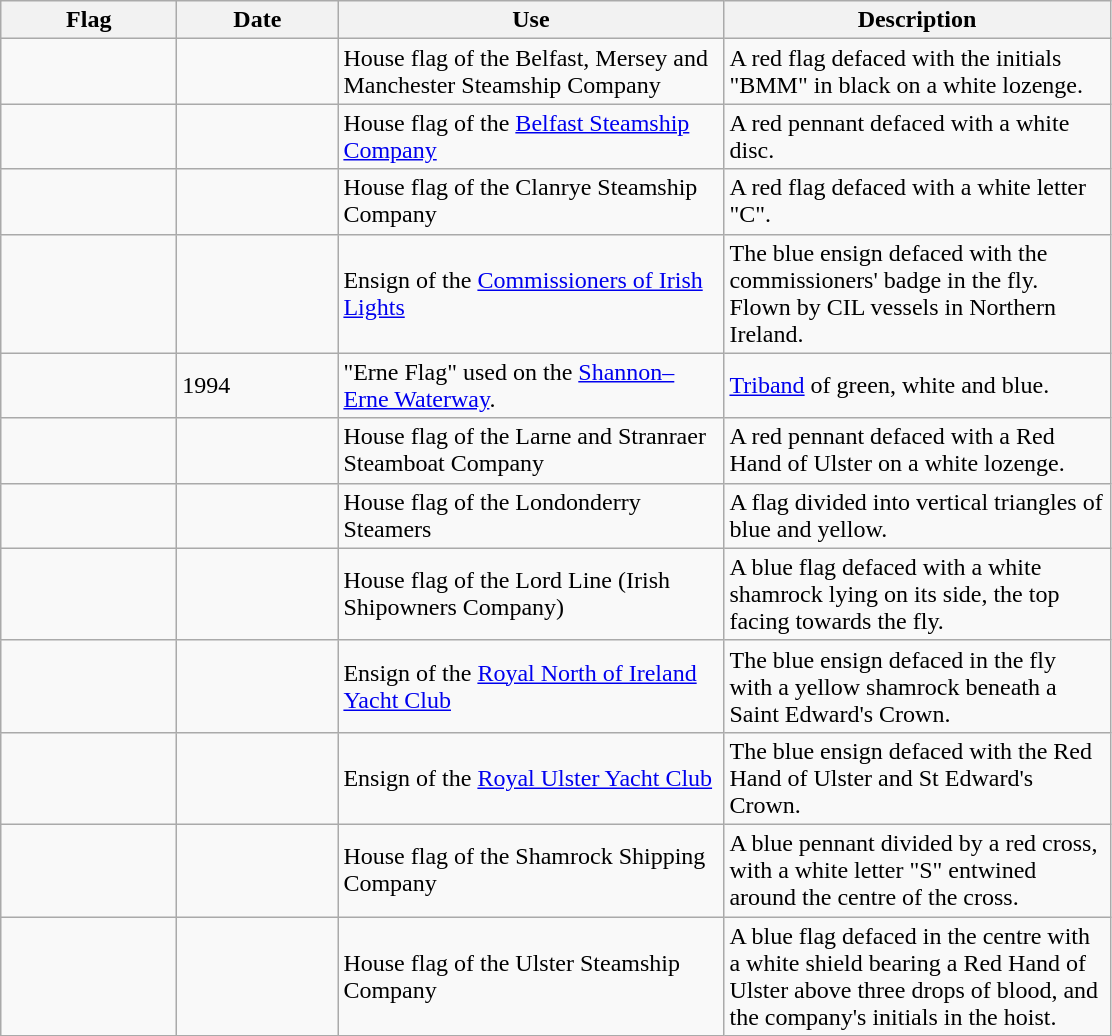<table class="wikitable">
<tr>
<th width="110">Flag</th>
<th width="100">Date</th>
<th width="250">Use</th>
<th width="250">Description</th>
</tr>
<tr>
<td></td>
<td></td>
<td>House flag of the Belfast, Mersey and Manchester Steamship Company</td>
<td>A red flag defaced with the initials "BMM" in black on a white lozenge.</td>
</tr>
<tr>
<td></td>
<td></td>
<td>House flag of the <a href='#'>Belfast Steamship Company</a></td>
<td>A red pennant defaced with a white disc.</td>
</tr>
<tr>
<td></td>
<td></td>
<td>House flag of the Clanrye Steamship Company</td>
<td>A red flag defaced with a white letter "C".</td>
</tr>
<tr>
<td></td>
<td></td>
<td>Ensign of the <a href='#'>Commissioners of Irish Lights</a></td>
<td>The blue ensign defaced with the commissioners' badge in the fly. Flown by CIL vessels in Northern Ireland.</td>
</tr>
<tr>
<td></td>
<td>1994</td>
<td>"Erne Flag" used on the <a href='#'>Shannon–Erne Waterway</a>.</td>
<td><a href='#'>Triband</a> of green, white and blue.</td>
</tr>
<tr>
<td></td>
<td></td>
<td>House flag of the Larne and Stranraer Steamboat Company</td>
<td>A red pennant defaced with a Red Hand of Ulster on a white lozenge.</td>
</tr>
<tr>
<td></td>
<td></td>
<td>House flag of the Londonderry Steamers</td>
<td>A flag divided into vertical triangles of blue and yellow.</td>
</tr>
<tr>
<td></td>
<td></td>
<td>House flag of the Lord Line (Irish Shipowners Company)</td>
<td>A blue flag defaced with a white shamrock lying on its side, the top facing towards the fly.</td>
</tr>
<tr>
<td></td>
<td></td>
<td>Ensign of the <a href='#'>Royal North of Ireland Yacht Club</a></td>
<td>The blue ensign defaced in the fly with a yellow shamrock beneath a Saint Edward's Crown.</td>
</tr>
<tr>
<td></td>
<td></td>
<td>Ensign of the <a href='#'>Royal Ulster Yacht Club</a></td>
<td>The blue ensign defaced with the Red Hand of Ulster and St Edward's Crown.</td>
</tr>
<tr>
<td></td>
<td></td>
<td>House flag of the Shamrock Shipping Company</td>
<td>A blue pennant divided by a red cross, with a white letter "S" entwined around the centre of the cross.</td>
</tr>
<tr>
<td></td>
<td></td>
<td>House flag of the Ulster Steamship Company</td>
<td>A blue flag defaced in the centre with a white shield bearing a Red Hand of Ulster above three drops of blood, and the company's initials in the hoist.</td>
</tr>
</table>
